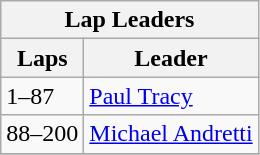<table class="wikitable">
<tr>
<th colspan=2>Lap Leaders</th>
</tr>
<tr>
<th>Laps</th>
<th>Leader</th>
</tr>
<tr>
<td>1–87</td>
<td><a href='#'>Paul Tracy</a></td>
</tr>
<tr>
<td>88–200</td>
<td><a href='#'>Michael Andretti</a></td>
</tr>
<tr>
</tr>
</table>
